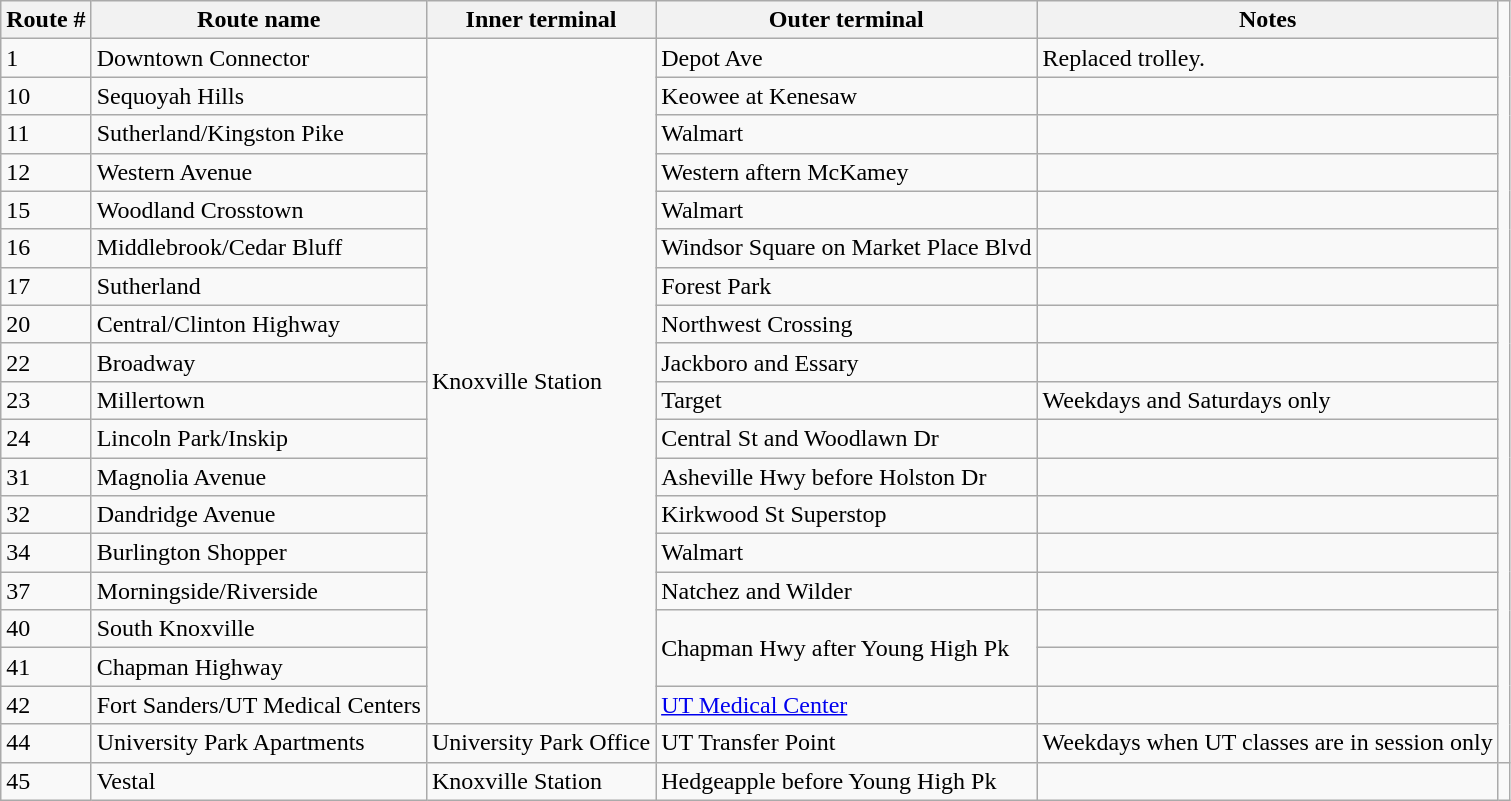<table class="wikitable sortable">
<tr>
<th>Route #</th>
<th>Route name</th>
<th>Inner terminal</th>
<th>Outer terminal</th>
<th>Notes</th>
</tr>
<tr>
<td>1</td>
<td>Downtown Connector</td>
<td rowspan="18">Knoxville Station</td>
<td>Depot Ave</td>
<td>Replaced trolley.</td>
</tr>
<tr>
<td>10</td>
<td>Sequoyah Hills</td>
<td>Keowee at Kenesaw</td>
<td></td>
</tr>
<tr>
<td>11</td>
<td>Sutherland/Kingston Pike</td>
<td>Walmart</td>
<td></td>
</tr>
<tr>
<td>12</td>
<td>Western Avenue</td>
<td>Western aftern McKamey</td>
<td></td>
</tr>
<tr>
<td>15</td>
<td>Woodland Crosstown</td>
<td>Walmart</td>
<td></td>
</tr>
<tr>
<td>16</td>
<td>Middlebrook/Cedar Bluff</td>
<td>Windsor Square on Market Place Blvd</td>
<td></td>
</tr>
<tr>
<td>17</td>
<td>Sutherland</td>
<td>Forest Park</td>
<td></td>
</tr>
<tr>
<td>20</td>
<td>Central/Clinton Highway</td>
<td>Northwest Crossing</td>
<td></td>
</tr>
<tr>
<td>22</td>
<td>Broadway</td>
<td>Jackboro and Essary</td>
<td></td>
</tr>
<tr>
<td>23</td>
<td>Millertown</td>
<td>Target</td>
<td>Weekdays and Saturdays only</td>
</tr>
<tr>
<td>24</td>
<td>Lincoln Park/Inskip</td>
<td>Central St and Woodlawn Dr</td>
<td></td>
</tr>
<tr>
<td>31</td>
<td>Magnolia Avenue</td>
<td>Asheville Hwy before Holston Dr</td>
<td></td>
</tr>
<tr>
<td>32</td>
<td>Dandridge Avenue</td>
<td>Kirkwood St Superstop</td>
<td></td>
</tr>
<tr>
<td>34</td>
<td>Burlington Shopper</td>
<td>Walmart</td>
<td></td>
</tr>
<tr>
<td>37</td>
<td>Morningside/Riverside</td>
<td>Natchez and Wilder</td>
<td></td>
</tr>
<tr>
<td>40</td>
<td>South Knoxville</td>
<td rowspan="2">Chapman Hwy after Young High Pk</td>
<td></td>
</tr>
<tr>
<td>41</td>
<td>Chapman Highway</td>
<td></td>
</tr>
<tr>
<td>42</td>
<td>Fort Sanders/UT Medical Centers</td>
<td><a href='#'>UT Medical Center</a></td>
<td></td>
</tr>
<tr>
<td>44</td>
<td>University Park Apartments</td>
<td>University Park Office</td>
<td>UT Transfer Point</td>
<td>Weekdays when UT classes are in session only</td>
</tr>
<tr>
<td>45</td>
<td>Vestal</td>
<td>Knoxville Station</td>
<td>Hedgeapple before Young High Pk</td>
<td></td>
<td></td>
</tr>
</table>
